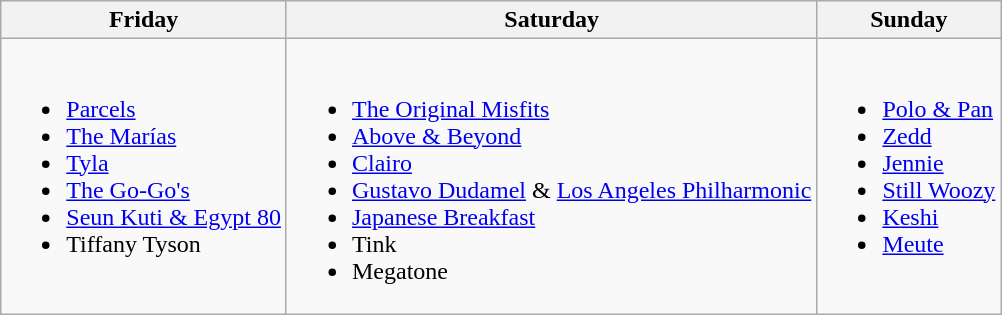<table class="wikitable">
<tr>
<th>Friday</th>
<th>Saturday</th>
<th>Sunday</th>
</tr>
<tr valign="top">
<td><br><ul><li><a href='#'>Parcels</a></li><li><a href='#'>The Marías</a></li><li><a href='#'>Tyla</a></li><li><a href='#'>The Go-Go's</a></li><li><a href='#'>Seun Kuti & Egypt 80</a></li><li>Tiffany Tyson</li></ul></td>
<td><br><ul><li><a href='#'>The Original Misfits</a></li><li><a href='#'>Above & Beyond</a></li><li><a href='#'>Clairo</a></li><li><a href='#'>Gustavo Dudamel</a> & <a href='#'>Los Angeles Philharmonic</a></li><li><a href='#'>Japanese Breakfast</a></li><li>Tink</li><li>Megatone</li></ul></td>
<td><br><ul><li><a href='#'>Polo & Pan</a></li><li><a href='#'>Zedd</a></li><li><a href='#'>Jennie</a></li><li><a href='#'>Still Woozy</a></li><li><a href='#'>Keshi</a></li><li><a href='#'>Meute</a></li></ul></td>
</tr>
</table>
